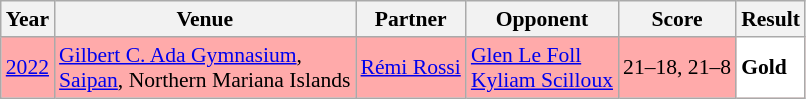<table class="sortable wikitable" style="font-size: 90%;">
<tr>
<th>Year</th>
<th>Venue</th>
<th>Partner</th>
<th>Opponent</th>
<th>Score</th>
<th>Result</th>
</tr>
<tr style="background:#FFAAAA">
<td align="center"><a href='#'>2022</a></td>
<td align="left"><a href='#'>Gilbert C. Ada Gymnasium</a>,<br><a href='#'>Saipan</a>, Northern Mariana Islands</td>
<td align="left"> <a href='#'>Rémi Rossi</a></td>
<td align="left"> <a href='#'>Glen Le Foll</a><br> <a href='#'>Kyliam Scilloux</a></td>
<td align="left">21–18, 21–8</td>
<td style="text-align:left; background:white"> <strong>Gold</strong></td>
</tr>
</table>
